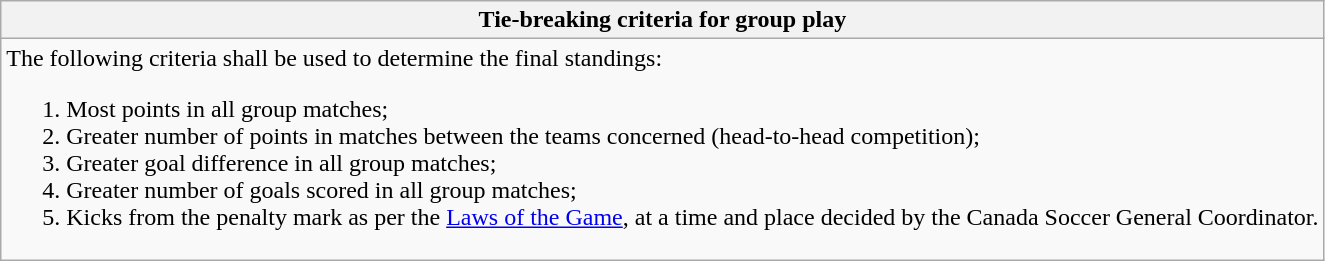<table class="wikitable collapsible collapsed">
<tr>
<th> Tie-breaking criteria for group play</th>
</tr>
<tr>
<td>The following criteria shall be used to determine the final standings:<br><ol><li>Most points in all group matches;</li><li>Greater number of points in matches between the teams concerned (head-to-head competition);</li><li>Greater goal difference in all group matches;</li><li>Greater number of goals scored in all group matches;</li><li>Kicks from the penalty mark as per the <a href='#'>Laws of the Game</a>, at a time and place decided by the Canada Soccer General Coordinator.</li></ol></td>
</tr>
</table>
